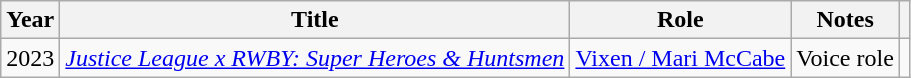<table class="wikitable sortable">
<tr>
<th>Year</th>
<th>Title</th>
<th>Role</th>
<th class="unsortable">Notes</th>
<th class="unsortable"></th>
</tr>
<tr>
<td>2023</td>
<td><em><a href='#'>Justice League x RWBY: Super Heroes & Huntsmen</a></td>
<td><a href='#'>Vixen / Mari McCabe</a></td>
<td>Voice role</td>
<td></td>
</tr>
</table>
